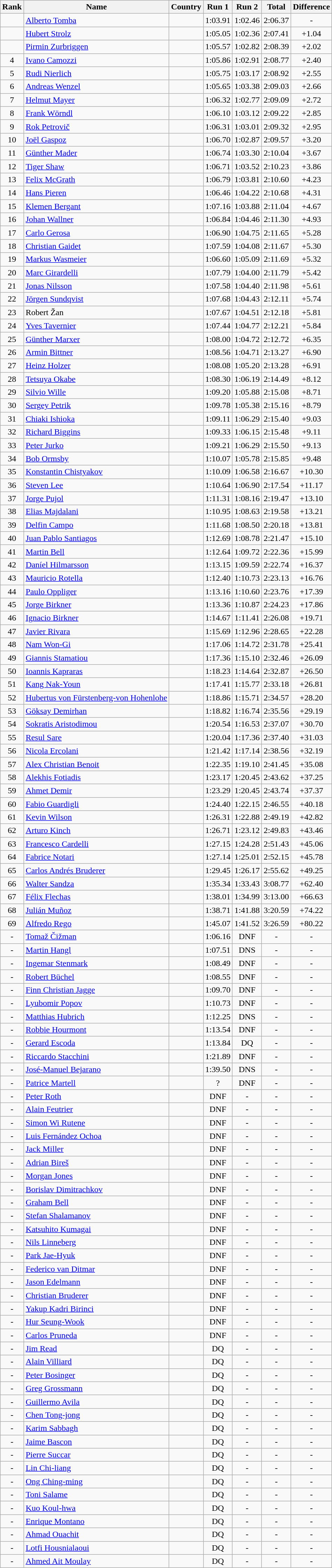<table class="wikitable sortable" style="text-align:center">
<tr>
<th>Rank</th>
<th>Name</th>
<th>Country</th>
<th>Run 1</th>
<th>Run 2</th>
<th>Total</th>
<th>Difference</th>
</tr>
<tr>
<td></td>
<td align=left><a href='#'>Alberto Tomba</a></td>
<td align=left></td>
<td>1:03.91</td>
<td>1:02.46</td>
<td>2:06.37</td>
<td>-</td>
</tr>
<tr>
<td></td>
<td align=left><a href='#'>Hubert Strolz</a></td>
<td align=left></td>
<td>1:05.05</td>
<td>1:02.36</td>
<td>2:07.41</td>
<td>+1.04</td>
</tr>
<tr>
<td></td>
<td align=left><a href='#'>Pirmin Zurbriggen</a></td>
<td align=left></td>
<td>1:05.57</td>
<td>1:02.82</td>
<td>2:08.39</td>
<td>+2.02</td>
</tr>
<tr>
<td>4</td>
<td align=left><a href='#'>Ivano Camozzi</a></td>
<td align=left></td>
<td>1:05.86</td>
<td>1:02.91</td>
<td>2:08.77</td>
<td>+2.40</td>
</tr>
<tr>
<td>5</td>
<td align=left><a href='#'>Rudi Nierlich</a></td>
<td align=left></td>
<td>1:05.75</td>
<td>1:03.17</td>
<td>2:08.92</td>
<td>+2.55</td>
</tr>
<tr>
<td>6</td>
<td align=left><a href='#'>Andreas Wenzel</a></td>
<td align=left></td>
<td>1:05.65</td>
<td>1:03.38</td>
<td>2:09.03</td>
<td>+2.66</td>
</tr>
<tr>
<td>7</td>
<td align=left><a href='#'>Helmut Mayer</a></td>
<td align=left></td>
<td>1:06.32</td>
<td>1:02.77</td>
<td>2:09.09</td>
<td>+2.72</td>
</tr>
<tr>
<td>8</td>
<td align=left><a href='#'>Frank Wörndl</a></td>
<td align=left></td>
<td>1:06.10</td>
<td>1:03.12</td>
<td>2:09.22</td>
<td>+2.85</td>
</tr>
<tr>
<td>9</td>
<td align=left><a href='#'>Rok Petrovič</a></td>
<td align=left></td>
<td>1:06.31</td>
<td>1:03.01</td>
<td>2:09.32</td>
<td>+2.95</td>
</tr>
<tr>
<td>10</td>
<td align=left><a href='#'>Joël Gaspoz</a></td>
<td align=left></td>
<td>1:06.70</td>
<td>1:02.87</td>
<td>2:09.57</td>
<td>+3.20</td>
</tr>
<tr>
<td>11</td>
<td align=left><a href='#'>Günther Mader</a></td>
<td align=left></td>
<td>1:06.74</td>
<td>1:03.30</td>
<td>2:10.04</td>
<td>+3.67</td>
</tr>
<tr>
<td>12</td>
<td align=left><a href='#'>Tiger Shaw</a></td>
<td align=left></td>
<td>1:06.71</td>
<td>1:03.52</td>
<td>2:10.23</td>
<td>+3.86</td>
</tr>
<tr>
<td>13</td>
<td align=left><a href='#'>Felix McGrath</a></td>
<td align=left></td>
<td>1:06.79</td>
<td>1:03.81</td>
<td>2:10.60</td>
<td>+4.23</td>
</tr>
<tr>
<td>14</td>
<td align=left><a href='#'>Hans Pieren</a></td>
<td align=left></td>
<td>1:06.46</td>
<td>1:04.22</td>
<td>2:10.68</td>
<td>+4.31</td>
</tr>
<tr>
<td>15</td>
<td align=left><a href='#'>Klemen Bergant</a></td>
<td align=left></td>
<td>1:07.16</td>
<td>1:03.88</td>
<td>2:11.04</td>
<td>+4.67</td>
</tr>
<tr>
<td>16</td>
<td align=left><a href='#'>Johan Wallner</a></td>
<td align=left></td>
<td>1:06.84</td>
<td>1:04.46</td>
<td>2:11.30</td>
<td>+4.93</td>
</tr>
<tr>
<td>17</td>
<td align=left><a href='#'>Carlo Gerosa</a></td>
<td align=left></td>
<td>1:06.90</td>
<td>1:04.75</td>
<td>2:11.65</td>
<td>+5.28</td>
</tr>
<tr>
<td>18</td>
<td align=left><a href='#'>Christian Gaidet</a></td>
<td align=left></td>
<td>1:07.59</td>
<td>1:04.08</td>
<td>2:11.67</td>
<td>+5.30</td>
</tr>
<tr>
<td>19</td>
<td align=left><a href='#'>Markus Wasmeier</a></td>
<td align=left></td>
<td>1:06.60</td>
<td>1:05.09</td>
<td>2:11.69</td>
<td>+5.32</td>
</tr>
<tr>
<td>20</td>
<td align=left><a href='#'>Marc Girardelli</a></td>
<td align=left></td>
<td>1:07.79</td>
<td>1:04.00</td>
<td>2:11.79</td>
<td>+5.42</td>
</tr>
<tr>
<td>21</td>
<td align=left><a href='#'>Jonas Nilsson</a></td>
<td align=left></td>
<td>1:07.58</td>
<td>1:04.40</td>
<td>2:11.98</td>
<td>+5.61</td>
</tr>
<tr>
<td>22</td>
<td align=left><a href='#'>Jörgen Sundqvist</a></td>
<td align=left></td>
<td>1:07.68</td>
<td>1:04.43</td>
<td>2:12.11</td>
<td>+5.74</td>
</tr>
<tr>
<td>23</td>
<td align=left>Robert Žan</td>
<td align=left></td>
<td>1:07.67</td>
<td>1:04.51</td>
<td>2:12.18</td>
<td>+5.81</td>
</tr>
<tr>
<td>24</td>
<td align=left><a href='#'>Yves Tavernier</a></td>
<td align=left></td>
<td>1:07.44</td>
<td>1:04.77</td>
<td>2:12.21</td>
<td>+5.84</td>
</tr>
<tr>
<td>25</td>
<td align=left><a href='#'>Günther Marxer</a></td>
<td align=left></td>
<td>1:08.00</td>
<td>1:04.72</td>
<td>2:12.72</td>
<td>+6.35</td>
</tr>
<tr>
<td>26</td>
<td align=left><a href='#'>Armin Bittner</a></td>
<td align=left></td>
<td>1:08.56</td>
<td>1:04.71</td>
<td>2:13.27</td>
<td>+6.90</td>
</tr>
<tr>
<td>27</td>
<td align=left><a href='#'>Heinz Holzer</a></td>
<td align=left></td>
<td>1:08.08</td>
<td>1:05.20</td>
<td>2:13.28</td>
<td>+6.91</td>
</tr>
<tr>
<td>28</td>
<td align=left><a href='#'>Tetsuya Okabe</a></td>
<td align=left></td>
<td>1:08.30</td>
<td>1:06.19</td>
<td>2:14.49</td>
<td>+8.12</td>
</tr>
<tr>
<td>29</td>
<td align=left><a href='#'>Silvio Wille</a></td>
<td align=left></td>
<td>1:09.20</td>
<td>1:05.88</td>
<td>2:15.08</td>
<td>+8.71</td>
</tr>
<tr>
<td>30</td>
<td align=left><a href='#'>Sergey Petrik</a></td>
<td align=left></td>
<td>1:09.78</td>
<td>1:05.38</td>
<td>2:15.16</td>
<td>+8.79</td>
</tr>
<tr>
<td>31</td>
<td align=left><a href='#'>Chiaki Ishioka</a></td>
<td align=left></td>
<td>1:09.11</td>
<td>1:06.29</td>
<td>2:15.40</td>
<td>+9.03</td>
</tr>
<tr>
<td>32</td>
<td align=left><a href='#'>Richard Biggins</a></td>
<td align=left></td>
<td>1:09.33</td>
<td>1:06.15</td>
<td>2:15.48</td>
<td>+9.11</td>
</tr>
<tr>
<td>33</td>
<td align=left><a href='#'>Peter Jurko</a></td>
<td align=left></td>
<td>1:09.21</td>
<td>1:06.29</td>
<td>2:15.50</td>
<td>+9.13</td>
</tr>
<tr>
<td>34</td>
<td align=left><a href='#'>Bob Ormsby</a></td>
<td align=left></td>
<td>1:10.07</td>
<td>1:05.78</td>
<td>2:15.85</td>
<td>+9.48</td>
</tr>
<tr>
<td>35</td>
<td align=left><a href='#'>Konstantin Chistyakov</a></td>
<td align=left></td>
<td>1:10.09</td>
<td>1:06.58</td>
<td>2:16.67</td>
<td>+10.30</td>
</tr>
<tr>
<td>36</td>
<td align=left><a href='#'>Steven Lee</a></td>
<td align=left></td>
<td>1:10.64</td>
<td>1:06.90</td>
<td>2:17.54</td>
<td>+11.17</td>
</tr>
<tr>
<td>37</td>
<td align=left><a href='#'>Jorge Pujol</a></td>
<td align=left></td>
<td>1:11.31</td>
<td>1:08.16</td>
<td>2:19.47</td>
<td>+13.10</td>
</tr>
<tr>
<td>38</td>
<td align=left><a href='#'>Elias Majdalani</a></td>
<td align=left></td>
<td>1:10.95</td>
<td>1:08.63</td>
<td>2:19.58</td>
<td>+13.21</td>
</tr>
<tr>
<td>39</td>
<td align=left><a href='#'>Delfin Campo</a></td>
<td align=left></td>
<td>1:11.68</td>
<td>1:08.50</td>
<td>2:20.18</td>
<td>+13.81</td>
</tr>
<tr>
<td>40</td>
<td align=left><a href='#'>Juan Pablo Santiagos</a></td>
<td align=left></td>
<td>1:12.69</td>
<td>1:08.78</td>
<td>2:21.47</td>
<td>+15.10</td>
</tr>
<tr>
<td>41</td>
<td align=left><a href='#'>Martin Bell</a></td>
<td align=left></td>
<td>1:12.64</td>
<td>1:09.72</td>
<td>2:22.36</td>
<td>+15.99</td>
</tr>
<tr>
<td>42</td>
<td align=left><a href='#'>Daníel Hilmarsson</a></td>
<td align=left></td>
<td>1:13.15</td>
<td>1:09.59</td>
<td>2:22.74</td>
<td>+16.37</td>
</tr>
<tr>
<td>43</td>
<td align=left><a href='#'>Mauricio Rotella</a></td>
<td align=left></td>
<td>1:12.40</td>
<td>1:10.73</td>
<td>2:23.13</td>
<td>+16.76</td>
</tr>
<tr>
<td>44</td>
<td align=left><a href='#'>Paulo Oppliger</a></td>
<td align=left></td>
<td>1:13.16</td>
<td>1:10.60</td>
<td>2:23.76</td>
<td>+17.39</td>
</tr>
<tr>
<td>45</td>
<td align=left><a href='#'>Jorge Birkner</a></td>
<td align=left></td>
<td>1:13.36</td>
<td>1:10.87</td>
<td>2:24.23</td>
<td>+17.86</td>
</tr>
<tr>
<td>46</td>
<td align=left><a href='#'>Ignacio Birkner</a></td>
<td align=left></td>
<td>1:14.67</td>
<td>1:11.41</td>
<td>2:26.08</td>
<td>+19.71</td>
</tr>
<tr>
<td>47</td>
<td align=left><a href='#'>Javier Rivara</a></td>
<td align=left></td>
<td>1:15.69</td>
<td>1:12.96</td>
<td>2:28.65</td>
<td>+22.28</td>
</tr>
<tr>
<td>48</td>
<td align=left><a href='#'>Nam Won-Gi</a></td>
<td align=left></td>
<td>1:17.06</td>
<td>1:14.72</td>
<td>2:31.78</td>
<td>+25.41</td>
</tr>
<tr>
<td>49</td>
<td align=left><a href='#'>Giannis Stamatiou</a></td>
<td align=left></td>
<td>1:17.36</td>
<td>1:15.10</td>
<td>2:32.46</td>
<td>+26.09</td>
</tr>
<tr>
<td>50</td>
<td align=left><a href='#'>Ioannis Kapraras</a></td>
<td align=left></td>
<td>1:18.23</td>
<td>1:14.64</td>
<td>2:32.87</td>
<td>+26.50</td>
</tr>
<tr>
<td>51</td>
<td align=left><a href='#'>Kang Nak-Youn</a></td>
<td align=left></td>
<td>1:17.41</td>
<td>1:15.77</td>
<td>2:33.18</td>
<td>+26.81</td>
</tr>
<tr>
<td>52</td>
<td align=left><a href='#'>Hubertus von Fürstenberg-von Hohenlohe</a></td>
<td align=left></td>
<td>1:18.86</td>
<td>1:15.71</td>
<td>2:34.57</td>
<td>+28.20</td>
</tr>
<tr>
<td>53</td>
<td align=left><a href='#'>Göksay Demirhan</a></td>
<td align=left></td>
<td>1:18.82</td>
<td>1:16.74</td>
<td>2:35.56</td>
<td>+29.19</td>
</tr>
<tr>
<td>54</td>
<td align=left><a href='#'>Sokratis Aristodimou</a></td>
<td align=left></td>
<td>1:20.54</td>
<td>1:16.53</td>
<td>2:37.07</td>
<td>+30.70</td>
</tr>
<tr>
<td>55</td>
<td align=left><a href='#'>Resul Sare</a></td>
<td align=left></td>
<td>1:20.04</td>
<td>1:17.36</td>
<td>2:37.40</td>
<td>+31.03</td>
</tr>
<tr>
<td>56</td>
<td align=left><a href='#'>Nicola Ercolani</a></td>
<td align=left></td>
<td>1:21.42</td>
<td>1:17.14</td>
<td>2:38.56</td>
<td>+32.19</td>
</tr>
<tr>
<td>57</td>
<td align=left><a href='#'>Alex Christian Benoit</a></td>
<td align=left></td>
<td>1:22.35</td>
<td>1:19.10</td>
<td>2:41.45</td>
<td>+35.08</td>
</tr>
<tr>
<td>58</td>
<td align=left><a href='#'>Alekhis Fotiadis</a></td>
<td align=left></td>
<td>1:23.17</td>
<td>1:20.45</td>
<td>2:43.62</td>
<td>+37.25</td>
</tr>
<tr>
<td>59</td>
<td align=left><a href='#'>Ahmet Demir</a></td>
<td align=left></td>
<td>1:23.29</td>
<td>1:20.45</td>
<td>2:43.74</td>
<td>+37.37</td>
</tr>
<tr>
<td>60</td>
<td align=left><a href='#'>Fabio Guardigli</a></td>
<td align=left></td>
<td>1:24.40</td>
<td>1:22.15</td>
<td>2:46.55</td>
<td>+40.18</td>
</tr>
<tr>
<td>61</td>
<td align=left><a href='#'>Kevin Wilson</a></td>
<td align=left></td>
<td>1:26.31</td>
<td>1:22.88</td>
<td>2:49.19</td>
<td>+42.82</td>
</tr>
<tr>
<td>62</td>
<td align=left><a href='#'>Arturo Kinch</a></td>
<td align=left></td>
<td>1:26.71</td>
<td>1:23.12</td>
<td>2:49.83</td>
<td>+43.46</td>
</tr>
<tr>
<td>63</td>
<td align=left><a href='#'>Francesco Cardelli</a></td>
<td align=left></td>
<td>1:27.15</td>
<td>1:24.28</td>
<td>2:51.43</td>
<td>+45.06</td>
</tr>
<tr>
<td>64</td>
<td align=left><a href='#'>Fabrice Notari</a></td>
<td align=left></td>
<td>1:27.14</td>
<td>1:25.01</td>
<td>2:52.15</td>
<td>+45.78</td>
</tr>
<tr>
<td>65</td>
<td align=left><a href='#'>Carlos Andrés Bruderer</a></td>
<td align=left></td>
<td>1:29.45</td>
<td>1:26.17</td>
<td>2:55.62</td>
<td>+49.25</td>
</tr>
<tr>
<td>66</td>
<td align=left><a href='#'>Walter Sandza</a></td>
<td align=left></td>
<td>1:35.34</td>
<td>1:33.43</td>
<td>3:08.77</td>
<td>+62.40</td>
</tr>
<tr>
<td>67</td>
<td align=left><a href='#'>Félix Flechas</a></td>
<td align=left></td>
<td>1:38.01</td>
<td>1:34.99</td>
<td>3:13.00</td>
<td>+66.63</td>
</tr>
<tr>
<td>68</td>
<td align=left><a href='#'>Julián Muñoz</a></td>
<td align=left></td>
<td>1:38.71</td>
<td>1:41.88</td>
<td>3:20.59</td>
<td>+74.22</td>
</tr>
<tr>
<td>69</td>
<td align=left><a href='#'>Alfredo Rego</a></td>
<td align=left></td>
<td>1:45.07</td>
<td>1:41.52</td>
<td>3:26.59</td>
<td>+80.22</td>
</tr>
<tr>
<td>-</td>
<td align=left><a href='#'>Tomaž Čižman</a></td>
<td align=left></td>
<td>1:06.16</td>
<td>DNF</td>
<td>-</td>
<td>-</td>
</tr>
<tr>
<td>-</td>
<td align=left><a href='#'>Martin Hangl</a></td>
<td align=left></td>
<td>1:07.51</td>
<td>DNS</td>
<td>-</td>
<td>-</td>
</tr>
<tr>
<td>-</td>
<td align=left><a href='#'>Ingemar Stenmark</a></td>
<td align=left></td>
<td>1:08.49</td>
<td>DNF</td>
<td>-</td>
<td>-</td>
</tr>
<tr>
<td>-</td>
<td align=left><a href='#'>Robert Büchel</a></td>
<td align=left></td>
<td>1:08.55</td>
<td>DNF</td>
<td>-</td>
<td>-</td>
</tr>
<tr>
<td>-</td>
<td align=left><a href='#'>Finn Christian Jagge</a></td>
<td align=left></td>
<td>1:09.70</td>
<td>DNF</td>
<td>-</td>
<td>-</td>
</tr>
<tr>
<td>-</td>
<td align=left><a href='#'>Lyubomir Popov</a></td>
<td align=left></td>
<td>1:10.73</td>
<td>DNF</td>
<td>-</td>
<td>-</td>
</tr>
<tr>
<td>-</td>
<td align=left><a href='#'>Matthias Hubrich</a></td>
<td align=left></td>
<td>1:12.25</td>
<td>DNS</td>
<td>-</td>
<td>-</td>
</tr>
<tr>
<td>-</td>
<td align=left><a href='#'>Robbie Hourmont</a></td>
<td align=left></td>
<td>1:13.54</td>
<td>DNF</td>
<td>-</td>
<td>-</td>
</tr>
<tr>
<td>-</td>
<td align=left><a href='#'>Gerard Escoda</a></td>
<td align=left></td>
<td>1:13.84</td>
<td>DQ</td>
<td>-</td>
<td>-</td>
</tr>
<tr>
<td>-</td>
<td align=left><a href='#'>Riccardo Stacchini</a></td>
<td align=left></td>
<td>1:21.89</td>
<td>DNF</td>
<td>-</td>
<td>-</td>
</tr>
<tr>
<td>-</td>
<td align=left><a href='#'>José-Manuel Bejarano</a></td>
<td align=left></td>
<td>1:39.50</td>
<td>DNS</td>
<td>-</td>
<td>-</td>
</tr>
<tr>
<td>-</td>
<td align=left><a href='#'>Patrice Martell</a></td>
<td align=left></td>
<td>?</td>
<td>DNF</td>
<td>-</td>
<td>-</td>
</tr>
<tr>
<td>-</td>
<td align=left><a href='#'>Peter Roth</a></td>
<td align=left></td>
<td>DNF</td>
<td>-</td>
<td>-</td>
<td>-</td>
</tr>
<tr>
<td>-</td>
<td align=left><a href='#'>Alain Feutrier</a></td>
<td align=left></td>
<td>DNF</td>
<td>-</td>
<td>-</td>
<td>-</td>
</tr>
<tr>
<td>-</td>
<td align=left><a href='#'>Simon Wi Rutene</a></td>
<td align=left></td>
<td>DNF</td>
<td>-</td>
<td>-</td>
<td>-</td>
</tr>
<tr>
<td>-</td>
<td align=left><a href='#'>Luis Fernández Ochoa</a></td>
<td align=left></td>
<td>DNF</td>
<td>-</td>
<td>-</td>
<td>-</td>
</tr>
<tr>
<td>-</td>
<td align=left><a href='#'>Jack Miller</a></td>
<td align=left></td>
<td>DNF</td>
<td>-</td>
<td>-</td>
<td>-</td>
</tr>
<tr>
<td>-</td>
<td align=left><a href='#'>Adrian Bireš</a></td>
<td align=left></td>
<td>DNF</td>
<td>-</td>
<td>-</td>
<td>-</td>
</tr>
<tr>
<td>-</td>
<td align=left><a href='#'>Morgan Jones</a></td>
<td align=left></td>
<td>DNF</td>
<td>-</td>
<td>-</td>
<td>-</td>
</tr>
<tr>
<td>-</td>
<td align=left><a href='#'>Borislav Dimitrachkov</a></td>
<td align=left></td>
<td>DNF</td>
<td>-</td>
<td>-</td>
<td>-</td>
</tr>
<tr>
<td>-</td>
<td align=left><a href='#'>Graham Bell</a></td>
<td align=left></td>
<td>DNF</td>
<td>-</td>
<td>-</td>
<td>-</td>
</tr>
<tr>
<td>-</td>
<td align=left><a href='#'>Stefan Shalamanov</a></td>
<td align=left></td>
<td>DNF</td>
<td>-</td>
<td>-</td>
<td>-</td>
</tr>
<tr>
<td>-</td>
<td align=left><a href='#'>Katsuhito Kumagai</a></td>
<td align=left></td>
<td>DNF</td>
<td>-</td>
<td>-</td>
<td>-</td>
</tr>
<tr>
<td>-</td>
<td align=left><a href='#'>Nils Linneberg</a></td>
<td align=left></td>
<td>DNF</td>
<td>-</td>
<td>-</td>
<td>-</td>
</tr>
<tr>
<td>-</td>
<td align=left><a href='#'>Park Jae-Hyuk</a></td>
<td align=left></td>
<td>DNF</td>
<td>-</td>
<td>-</td>
<td>-</td>
</tr>
<tr>
<td>-</td>
<td align=left><a href='#'>Federico van Ditmar</a></td>
<td align=left></td>
<td>DNF</td>
<td>-</td>
<td>-</td>
<td>-</td>
</tr>
<tr>
<td>-</td>
<td align=left><a href='#'>Jason Edelmann</a></td>
<td align=left></td>
<td>DNF</td>
<td>-</td>
<td>-</td>
<td>-</td>
</tr>
<tr>
<td>-</td>
<td align=left><a href='#'>Christian Bruderer</a></td>
<td align=left></td>
<td>DNF</td>
<td>-</td>
<td>-</td>
<td>-</td>
</tr>
<tr>
<td>-</td>
<td align=left><a href='#'>Yakup Kadri Birinci</a></td>
<td align=left></td>
<td>DNF</td>
<td>-</td>
<td>-</td>
<td>-</td>
</tr>
<tr>
<td>-</td>
<td align=left><a href='#'>Hur Seung-Wook</a></td>
<td align=left></td>
<td>DNF</td>
<td>-</td>
<td>-</td>
<td>-</td>
</tr>
<tr>
<td>-</td>
<td align=left><a href='#'>Carlos Pruneda</a></td>
<td align=left></td>
<td>DNF</td>
<td>-</td>
<td>-</td>
<td>-</td>
</tr>
<tr>
<td>-</td>
<td align=left><a href='#'>Jim Read</a></td>
<td align=left></td>
<td>DQ</td>
<td>-</td>
<td>-</td>
<td>-</td>
</tr>
<tr>
<td>-</td>
<td align=left><a href='#'>Alain Villiard</a></td>
<td align=left></td>
<td>DQ</td>
<td>-</td>
<td>-</td>
<td>-</td>
</tr>
<tr>
<td>-</td>
<td align=left><a href='#'>Peter Bosinger</a></td>
<td align=left></td>
<td>DQ</td>
<td>-</td>
<td>-</td>
<td>-</td>
</tr>
<tr>
<td>-</td>
<td align=left><a href='#'>Greg Grossmann</a></td>
<td align=left></td>
<td>DQ</td>
<td>-</td>
<td>-</td>
<td>-</td>
</tr>
<tr>
<td>-</td>
<td align=left><a href='#'>Guillermo Avila</a></td>
<td align=left></td>
<td>DQ</td>
<td>-</td>
<td>-</td>
<td>-</td>
</tr>
<tr>
<td>-</td>
<td align=left><a href='#'>Chen Tong-jong</a></td>
<td align=left></td>
<td>DQ</td>
<td>-</td>
<td>-</td>
<td>-</td>
</tr>
<tr>
<td>-</td>
<td align=left><a href='#'>Karim Sabbagh</a></td>
<td align=left></td>
<td>DQ</td>
<td>-</td>
<td>-</td>
<td>-</td>
</tr>
<tr>
<td>-</td>
<td align=left><a href='#'>Jaime Bascon</a></td>
<td align=left></td>
<td>DQ</td>
<td>-</td>
<td>-</td>
<td>-</td>
</tr>
<tr>
<td>-</td>
<td align=left><a href='#'>Pierre Succar</a></td>
<td align=left></td>
<td>DQ</td>
<td>-</td>
<td>-</td>
<td>-</td>
</tr>
<tr>
<td>-</td>
<td align=left><a href='#'>Lin Chi-liang</a></td>
<td align=left></td>
<td>DQ</td>
<td>-</td>
<td>-</td>
<td>-</td>
</tr>
<tr>
<td>-</td>
<td align=left><a href='#'>Ong Ching-ming</a></td>
<td align=left></td>
<td>DQ</td>
<td>-</td>
<td>-</td>
<td>-</td>
</tr>
<tr>
<td>-</td>
<td align=left><a href='#'>Toni Salame</a></td>
<td align=left></td>
<td>DQ</td>
<td>-</td>
<td>-</td>
<td>-</td>
</tr>
<tr>
<td>-</td>
<td align=left><a href='#'>Kuo Koul-hwa</a></td>
<td align=left></td>
<td>DQ</td>
<td>-</td>
<td>-</td>
<td>-</td>
</tr>
<tr>
<td>-</td>
<td align=left><a href='#'>Enrique Montano</a></td>
<td align=left></td>
<td>DQ</td>
<td>-</td>
<td>-</td>
<td>-</td>
</tr>
<tr>
<td>-</td>
<td align=left><a href='#'>Ahmad Ouachit</a></td>
<td align=left></td>
<td>DQ</td>
<td>-</td>
<td>-</td>
<td>-</td>
</tr>
<tr>
<td>-</td>
<td align=left><a href='#'>Lotfi Housnialaoui</a></td>
<td align=left></td>
<td>DQ</td>
<td>-</td>
<td>-</td>
<td>-</td>
</tr>
<tr>
<td>-</td>
<td align=left><a href='#'>Ahmed Ait Moulay</a></td>
<td align=left></td>
<td>DQ</td>
<td>-</td>
<td>-</td>
<td>-</td>
</tr>
</table>
